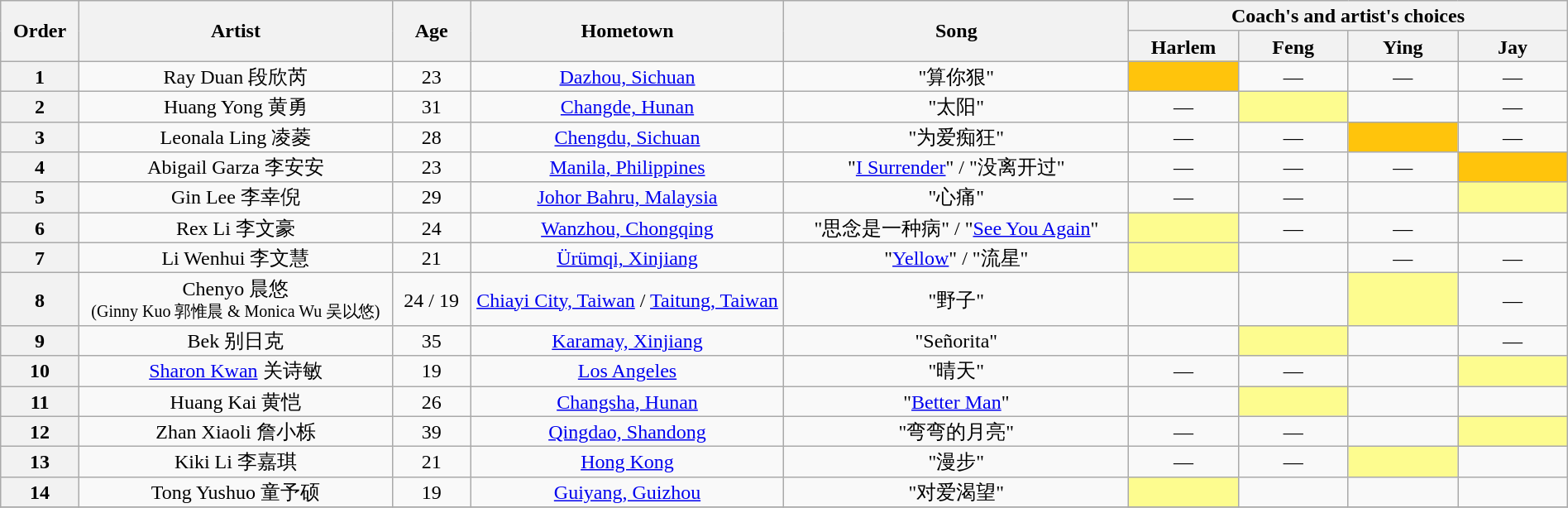<table class="wikitable" style="text-align:center; line-height:17px; width:100%;">
<tr>
<th scope="col" rowspan="2" style="width:05%;">Order</th>
<th scope="col" rowspan="2" style="width:20%;">Artist</th>
<th scope="col" rowspan="2" style="width:05%;">Age</th>
<th scope="col" rowspan="2" style="width:20%;">Hometown</th>
<th scope="col" rowspan="2" style="width:22%;">Song</th>
<th scope="col" colspan="4" style="width:28%;">Coach's and artist's choices</th>
</tr>
<tr>
<th style="width:07%;">Harlem</th>
<th style="width:07%;">Feng</th>
<th style="width:07%;">Ying</th>
<th style="width:07%;">Jay</th>
</tr>
<tr>
<th>1</th>
<td>Ray Duan 段欣芮</td>
<td>23</td>
<td><a href='#'>Dazhou, Sichuan</a></td>
<td>"算你狠"</td>
<td style="background:#FFC40C;"><strong></strong></td>
<td>—</td>
<td>—</td>
<td>—</td>
</tr>
<tr>
<th>2</th>
<td>Huang Yong 黄勇</td>
<td>31</td>
<td><a href='#'>Changde, Hunan</a></td>
<td>"太阳"</td>
<td>—</td>
<td style="background:#fdfc8f;"><strong></strong></td>
<td><strong></strong></td>
<td>—</td>
</tr>
<tr>
<th>3</th>
<td>Leonala Ling 凌菱</td>
<td>28</td>
<td><a href='#'>Chengdu, Sichuan</a></td>
<td>"为爱痴狂"</td>
<td>—</td>
<td>—</td>
<td style="background:#FFC40C;"><strong></strong></td>
<td>—</td>
</tr>
<tr>
<th>4</th>
<td>Abigail Garza 李安安</td>
<td>23</td>
<td><a href='#'>Manila, Philippines</a></td>
<td>"<a href='#'>I Surrender</a>" / "没离开过"</td>
<td>—</td>
<td>—</td>
<td>—</td>
<td style="background:#FFC40C;"><strong></strong></td>
</tr>
<tr>
<th>5</th>
<td>Gin Lee 李幸倪</td>
<td>29</td>
<td><a href='#'>Johor Bahru, Malaysia</a></td>
<td>"心痛"</td>
<td>—</td>
<td>—</td>
<td><strong></strong></td>
<td style="background:#fdfc8f;"><strong></strong></td>
</tr>
<tr>
<th>6</th>
<td>Rex Li 李文豪</td>
<td>24</td>
<td><a href='#'>Wanzhou, Chongqing</a></td>
<td>"思念是一种病" / "<a href='#'>See You Again</a>"</td>
<td style="background:#fdfc8f;"><strong></strong></td>
<td>—</td>
<td>—</td>
<td><strong></strong></td>
</tr>
<tr>
<th>7</th>
<td>Li Wenhui 李文慧</td>
<td>21</td>
<td><a href='#'>Ürümqi, Xinjiang</a></td>
<td>"<a href='#'>Yellow</a>" / "流星"</td>
<td style="background:#fdfc8f;"><strong></strong></td>
<td><strong></strong></td>
<td>—</td>
<td>—</td>
</tr>
<tr>
<th>8</th>
<td>Chenyo 晨悠<br><small>(Ginny Kuo 郭惟晨 & Monica Wu 吴以悠)</small></td>
<td>24 / 19</td>
<td><a href='#'>Chiayi City, Taiwan</a> / <a href='#'>Taitung, Taiwan</a></td>
<td>"野子"</td>
<td><strong></strong></td>
<td><strong></strong></td>
<td style="background:#fdfc8f;"><strong></strong></td>
<td>—</td>
</tr>
<tr>
<th>9</th>
<td>Bek 别日克</td>
<td>35</td>
<td><a href='#'>Karamay, Xinjiang</a></td>
<td>"Señorita"</td>
<td><strong></strong></td>
<td style="background:#fdfc8f;"><strong></strong></td>
<td><strong></strong></td>
<td>—</td>
</tr>
<tr>
<th>10</th>
<td><a href='#'>Sharon Kwan</a> 关诗敏</td>
<td>19</td>
<td><a href='#'>Los Angeles</a></td>
<td>"晴天"</td>
<td>—</td>
<td>—</td>
<td><strong></strong></td>
<td style="background:#fdfc8f;"><strong></strong></td>
</tr>
<tr>
<th>11</th>
<td>Huang Kai 黄恺</td>
<td>26</td>
<td><a href='#'>Changsha, Hunan</a></td>
<td>"<a href='#'>Better Man</a>"</td>
<td><strong></strong></td>
<td style="background:#fdfc8f;"><strong></strong></td>
<td><strong></strong></td>
<td><strong></strong></td>
</tr>
<tr>
<th>12</th>
<td>Zhan Xiaoli 詹小栎</td>
<td>39</td>
<td><a href='#'>Qingdao, Shandong</a></td>
<td>"弯弯的月亮"</td>
<td>—</td>
<td>—</td>
<td><strong></strong></td>
<td style="background:#fdfc8f;"><strong></strong></td>
</tr>
<tr>
<th>13</th>
<td>Kiki Li 李嘉琪</td>
<td>21</td>
<td><a href='#'>Hong Kong</a></td>
<td>"漫步"</td>
<td>—</td>
<td>—</td>
<td style="background:#fdfc8f;"><strong></strong></td>
<td><strong></strong></td>
</tr>
<tr>
<th>14</th>
<td>Tong Yushuo 童予硕</td>
<td>19</td>
<td><a href='#'>Guiyang, Guizhou</a></td>
<td>"对爱渴望"</td>
<td style="background:#fdfc8f;"><strong></strong></td>
<td><strong></strong></td>
<td><strong></strong></td>
<td><strong></strong></td>
</tr>
<tr>
</tr>
</table>
